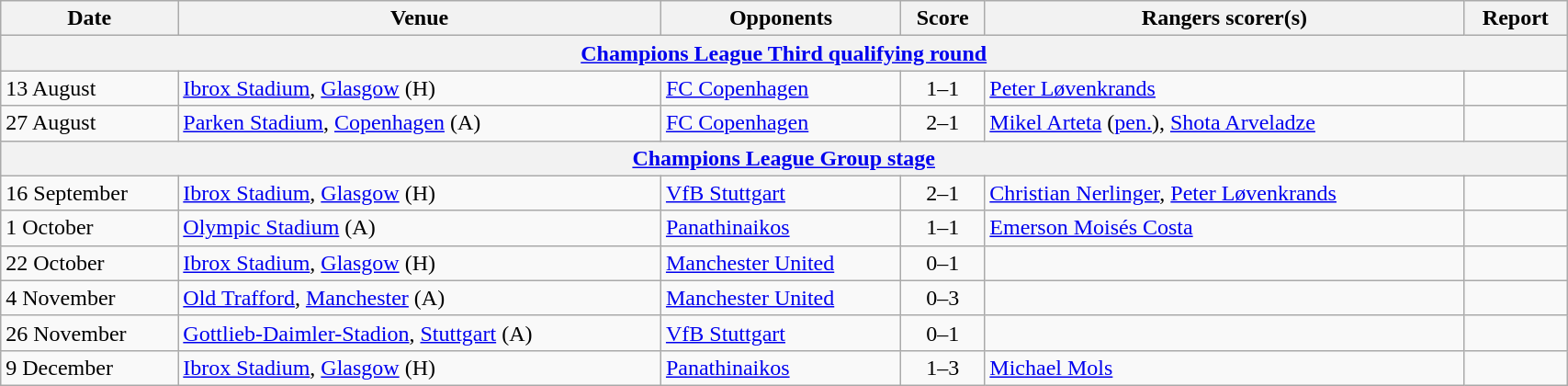<table class="wikitable" width=90%>
<tr>
<th>Date</th>
<th>Venue</th>
<th>Opponents</th>
<th>Score</th>
<th>Rangers scorer(s)</th>
<th>Report</th>
</tr>
<tr>
<th colspan=7><a href='#'>Champions League Third qualifying round</a></th>
</tr>
<tr>
<td>13 August</td>
<td><a href='#'>Ibrox Stadium</a>, <a href='#'>Glasgow</a> (H)</td>
<td> <a href='#'>FC Copenhagen</a></td>
<td align=center>1–1</td>
<td><a href='#'>Peter Løvenkrands</a></td>
<td></td>
</tr>
<tr>
<td>27 August</td>
<td><a href='#'>Parken Stadium</a>, <a href='#'>Copenhagen</a> (A)</td>
<td> <a href='#'>FC Copenhagen</a></td>
<td align=center>2–1</td>
<td><a href='#'>Mikel Arteta</a> (<a href='#'>pen.</a>), <a href='#'>Shota Arveladze</a></td>
<td></td>
</tr>
<tr>
<th colspan=7><a href='#'>Champions League Group stage</a></th>
</tr>
<tr>
<td>16 September</td>
<td><a href='#'>Ibrox Stadium</a>, <a href='#'>Glasgow</a> (H)</td>
<td> <a href='#'>VfB Stuttgart</a></td>
<td align=center>2–1</td>
<td><a href='#'>Christian Nerlinger</a>, <a href='#'>Peter Løvenkrands</a></td>
<td></td>
</tr>
<tr>
<td>1 October</td>
<td><a href='#'>Olympic Stadium</a> (A)</td>
<td> <a href='#'>Panathinaikos</a></td>
<td align=center>1–1</td>
<td><a href='#'>Emerson Moisés Costa</a></td>
<td></td>
</tr>
<tr>
<td>22 October</td>
<td><a href='#'>Ibrox Stadium</a>, <a href='#'>Glasgow</a> (H)</td>
<td> <a href='#'>Manchester United</a></td>
<td align=center>0–1</td>
<td></td>
<td></td>
</tr>
<tr>
<td>4 November</td>
<td><a href='#'>Old Trafford</a>, <a href='#'>Manchester</a> (A)</td>
<td> <a href='#'>Manchester United</a></td>
<td align=center>0–3</td>
<td></td>
<td></td>
</tr>
<tr>
<td>26 November</td>
<td><a href='#'>Gottlieb-Daimler-Stadion</a>, <a href='#'>Stuttgart</a> (A)</td>
<td> <a href='#'>VfB Stuttgart</a></td>
<td align=center>0–1</td>
<td></td>
<td></td>
</tr>
<tr>
<td>9 December</td>
<td><a href='#'>Ibrox Stadium</a>, <a href='#'>Glasgow</a> (H)</td>
<td> <a href='#'>Panathinaikos</a></td>
<td align=center>1–3</td>
<td><a href='#'>Michael Mols</a></td>
<td></td>
</tr>
</table>
